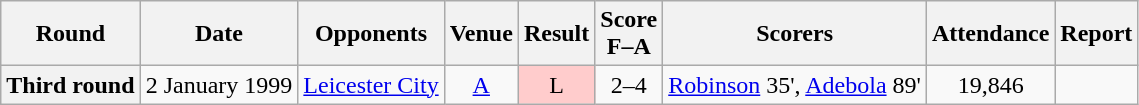<table class="wikitable plainrowheaders" style="text-align:center">
<tr>
<th scope="col">Round</th>
<th scope="col">Date</th>
<th scope="col">Opponents</th>
<th scope="col">Venue</th>
<th scope="col">Result</th>
<th scope="col">Score<br>F–A</th>
<th scope="col">Scorers</th>
<th scope="col">Attendance</th>
<th scope="col">Report</th>
</tr>
<tr>
<th scope="row">Third round</th>
<td align="left">2 January 1999</td>
<td align="left"><a href='#'>Leicester City</a></td>
<td><a href='#'>A</a></td>
<td style="background:#fcc">L</td>
<td>2–4</td>
<td align="left"><a href='#'>Robinson</a> 35', <a href='#'>Adebola</a> 89'</td>
<td>19,846</td>
<td></td>
</tr>
</table>
